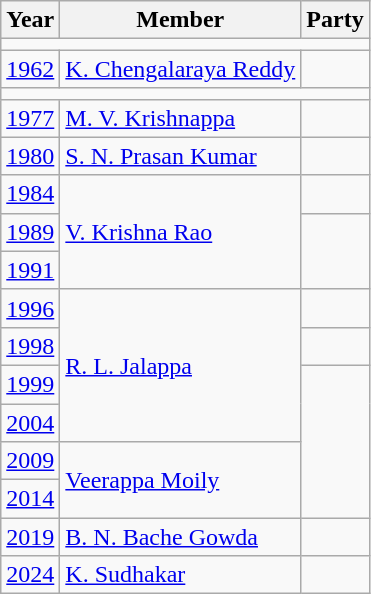<table class="wikitable sortable">
<tr>
<th>Year</th>
<th>Member</th>
<th colspan="2">Party</th>
</tr>
<tr>
<td colspan="4"></td>
</tr>
<tr>
<td><a href='#'>1962</a></td>
<td><a href='#'>K. Chengalaraya Reddy</a></td>
<td></td>
</tr>
<tr>
<td colspan="4"></td>
</tr>
<tr>
<td><a href='#'>1977</a></td>
<td><a href='#'>M. V. Krishnappa</a></td>
<td></td>
</tr>
<tr>
<td><a href='#'>1980</a></td>
<td><a href='#'>S. N. Prasan Kumar</a></td>
<td></td>
</tr>
<tr>
<td><a href='#'>1984</a></td>
<td rowspan="3"><a href='#'>V. Krishna Rao</a></td>
<td></td>
</tr>
<tr>
<td><a href='#'>1989</a></td>
</tr>
<tr>
<td><a href='#'>1991</a></td>
</tr>
<tr>
<td><a href='#'>1996</a></td>
<td rowspan="4"><a href='#'>R. L. Jalappa</a></td>
<td></td>
</tr>
<tr>
<td><a href='#'>1998</a></td>
<td></td>
</tr>
<tr>
<td><a href='#'>1999</a></td>
</tr>
<tr>
<td><a href='#'>2004</a></td>
</tr>
<tr>
<td><a href='#'>2009</a></td>
<td rowspan="2"><a href='#'>Veerappa Moily</a></td>
</tr>
<tr>
<td><a href='#'>2014</a></td>
</tr>
<tr>
<td><a href='#'>2019</a></td>
<td><a href='#'>B. N. Bache Gowda</a></td>
<td></td>
</tr>
<tr>
<td><a href='#'>2024</a></td>
<td><a href='#'>K. Sudhakar</a></td>
</tr>
</table>
